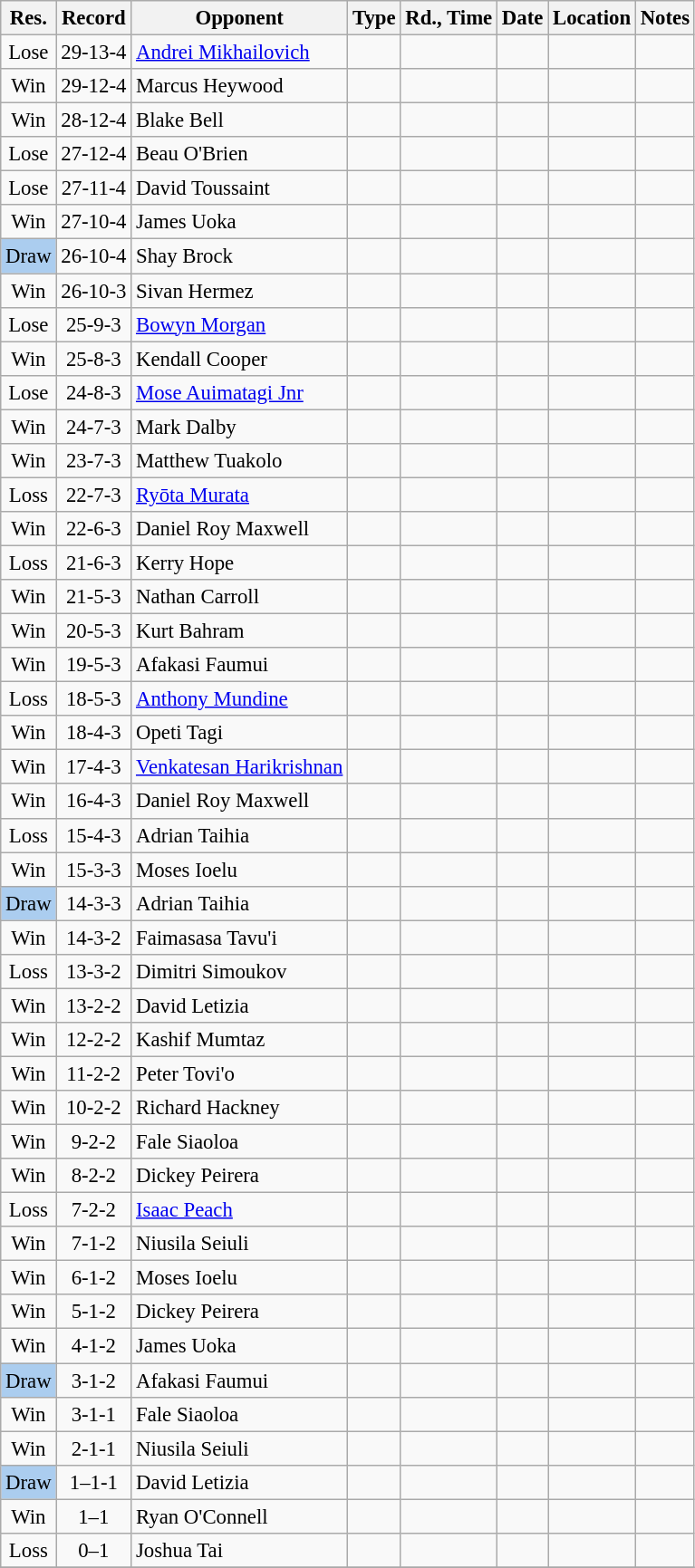<table class="wikitable" style="text-align:center; font-size:95%;">
<tr>
<th>Res.</th>
<th>Record</th>
<th>Opponent</th>
<th>Type</th>
<th>Rd., Time</th>
<th>Date</th>
<th>Location</th>
<th>Notes</th>
</tr>
<tr>
<td>Lose</td>
<td>29-13-4</td>
<td align=left> <a href='#'>Andrei Mikhailovich</a></td>
<td></td>
<td></td>
<td></td>
<td align=left></td>
<td align=left></td>
</tr>
<tr>
<td>Win</td>
<td>29-12-4</td>
<td align=left> Marcus Heywood</td>
<td></td>
<td></td>
<td></td>
<td align=left></td>
<td align=left></td>
</tr>
<tr>
<td>Win</td>
<td>28-12-4</td>
<td align=left> Blake Bell</td>
<td></td>
<td></td>
<td></td>
<td align=left></td>
<td align=left></td>
</tr>
<tr>
<td>Lose</td>
<td>27-12-4</td>
<td align=left> Beau O'Brien</td>
<td></td>
<td></td>
<td></td>
<td align=left></td>
<td align=left></td>
</tr>
<tr>
<td>Lose</td>
<td>27-11-4</td>
<td align=left> David Toussaint</td>
<td></td>
<td></td>
<td></td>
<td align=left></td>
<td align=left></td>
</tr>
<tr>
<td>Win</td>
<td>27-10-4</td>
<td align=left> James Uoka</td>
<td></td>
<td></td>
<td></td>
<td align=left></td>
<td align=left></td>
</tr>
<tr>
<td style="background:#abcdef;">Draw</td>
<td>26-10-4</td>
<td align=left> Shay Brock</td>
<td></td>
<td></td>
<td></td>
<td align=left></td>
<td align=left></td>
</tr>
<tr>
<td>Win</td>
<td>26-10-3</td>
<td align=left> Sivan Hermez</td>
<td></td>
<td></td>
<td></td>
<td align=left></td>
<td align=left></td>
</tr>
<tr>
<td>Lose</td>
<td>25-9-3</td>
<td align=left> <a href='#'>Bowyn Morgan</a></td>
<td></td>
<td></td>
<td></td>
<td align=left></td>
<td align=left></td>
</tr>
<tr>
<td>Win</td>
<td>25-8-3</td>
<td align=left> Kendall Cooper</td>
<td></td>
<td></td>
<td></td>
<td align=left></td>
<td align=left></td>
</tr>
<tr>
<td>Lose</td>
<td>24-8-3</td>
<td align=left> <a href='#'>Mose Auimatagi Jnr</a></td>
<td></td>
<td></td>
<td></td>
<td align=left></td>
<td align=left></td>
</tr>
<tr>
<td>Win</td>
<td>24-7-3</td>
<td align=left> Mark Dalby</td>
<td></td>
<td></td>
<td></td>
<td align=left></td>
<td align=left></td>
</tr>
<tr>
<td>Win</td>
<td>23-7-3</td>
<td align=left> Matthew Tuakolo</td>
<td></td>
<td></td>
<td></td>
<td align=left></td>
<td align=left></td>
</tr>
<tr>
<td>Loss</td>
<td>22-7-3</td>
<td align=left> <a href='#'>Ryōta Murata</a></td>
<td></td>
<td></td>
<td></td>
<td align=left></td>
<td align=left></td>
</tr>
<tr>
<td>Win</td>
<td>22-6-3</td>
<td align=left> Daniel Roy Maxwell</td>
<td></td>
<td></td>
<td></td>
<td align=left></td>
<td align=left></td>
</tr>
<tr>
<td>Loss</td>
<td>21-6-3</td>
<td align=left> Kerry Hope</td>
<td></td>
<td></td>
<td></td>
<td align=left></td>
<td align=left></td>
</tr>
<tr>
<td>Win</td>
<td>21-5-3</td>
<td align=left> Nathan Carroll</td>
<td></td>
<td></td>
<td></td>
<td align=left></td>
<td align=left></td>
</tr>
<tr>
<td>Win</td>
<td>20-5-3</td>
<td align=left> Kurt Bahram</td>
<td></td>
<td></td>
<td></td>
<td align=left></td>
<td align=left></td>
</tr>
<tr>
<td>Win</td>
<td>19-5-3</td>
<td align=left> Afakasi Faumui</td>
<td></td>
<td></td>
<td></td>
<td align=left></td>
<td align=left></td>
</tr>
<tr>
<td>Loss</td>
<td>18-5-3</td>
<td align=left> <a href='#'>Anthony Mundine</a></td>
<td></td>
<td></td>
<td></td>
<td align=left></td>
<td align=left></td>
</tr>
<tr>
<td>Win</td>
<td>18-4-3</td>
<td align=left> Opeti Tagi</td>
<td></td>
<td></td>
<td></td>
<td align=left></td>
<td align=left></td>
</tr>
<tr>
<td>Win</td>
<td>17-4-3</td>
<td align=left> <a href='#'>Venkatesan Harikrishnan</a></td>
<td></td>
<td></td>
<td></td>
<td align=left></td>
<td align=left></td>
</tr>
<tr>
<td>Win</td>
<td>16-4-3</td>
<td align=left> Daniel Roy Maxwell</td>
<td></td>
<td></td>
<td></td>
<td align=left></td>
<td align=left></td>
</tr>
<tr>
<td>Loss</td>
<td>15-4-3</td>
<td align=left> Adrian Taihia</td>
<td></td>
<td></td>
<td></td>
<td align=left></td>
<td align=left></td>
</tr>
<tr>
<td>Win</td>
<td>15-3-3</td>
<td align=left> Moses Ioelu</td>
<td></td>
<td></td>
<td></td>
<td align=left></td>
<td align=left></td>
</tr>
<tr>
<td style="background:#abcdef;">Draw</td>
<td>14-3-3</td>
<td align=left> Adrian Taihia</td>
<td></td>
<td></td>
<td></td>
<td align=left></td>
<td align=left></td>
</tr>
<tr>
<td>Win</td>
<td>14-3-2</td>
<td align=left> Faimasasa Tavu'i</td>
<td></td>
<td></td>
<td></td>
<td align=left></td>
<td align=left></td>
</tr>
<tr>
<td>Loss</td>
<td>13-3-2</td>
<td align=left> Dimitri Simoukov</td>
<td></td>
<td></td>
<td></td>
<td align=left></td>
<td align=left></td>
</tr>
<tr>
<td>Win</td>
<td>13-2-2</td>
<td align=left> David Letizia</td>
<td></td>
<td></td>
<td></td>
<td align=left></td>
<td align=left></td>
</tr>
<tr>
<td>Win</td>
<td>12-2-2</td>
<td align=left> Kashif Mumtaz</td>
<td></td>
<td></td>
<td></td>
<td align=left></td>
<td align=left></td>
</tr>
<tr>
<td>Win</td>
<td>11-2-2</td>
<td align=left> Peter Tovi'o</td>
<td></td>
<td></td>
<td></td>
<td align=left></td>
<td align=left></td>
</tr>
<tr>
<td>Win</td>
<td>10-2-2</td>
<td align=left> Richard Hackney</td>
<td></td>
<td></td>
<td></td>
<td align=left></td>
<td align=left></td>
</tr>
<tr>
<td>Win</td>
<td>9-2-2</td>
<td align=left> Fale Siaoloa</td>
<td></td>
<td></td>
<td></td>
<td align=left></td>
<td align=left></td>
</tr>
<tr>
<td>Win</td>
<td>8-2-2</td>
<td align=left> Dickey Peirera</td>
<td></td>
<td></td>
<td></td>
<td align=left></td>
<td align=left></td>
</tr>
<tr>
<td>Loss</td>
<td>7-2-2</td>
<td align=left> <a href='#'>Isaac Peach</a></td>
<td></td>
<td></td>
<td></td>
<td align=left></td>
<td align=left></td>
</tr>
<tr>
<td>Win</td>
<td>7-1-2</td>
<td align=left> Niusila Seiuli</td>
<td></td>
<td></td>
<td></td>
<td align=left></td>
<td align=left></td>
</tr>
<tr>
<td>Win</td>
<td>6-1-2</td>
<td align=left> Moses Ioelu</td>
<td></td>
<td></td>
<td></td>
<td align=left></td>
<td align=left></td>
</tr>
<tr>
<td>Win</td>
<td>5-1-2</td>
<td align=left> Dickey Peirera</td>
<td></td>
<td></td>
<td></td>
<td align=left></td>
<td align=left></td>
</tr>
<tr>
<td>Win</td>
<td>4-1-2</td>
<td align=left> James Uoka</td>
<td></td>
<td></td>
<td></td>
<td align=left></td>
<td align=left></td>
</tr>
<tr>
<td style="background:#abcdef;">Draw</td>
<td>3-1-2</td>
<td align=left> Afakasi Faumui</td>
<td></td>
<td></td>
<td></td>
<td align=left></td>
<td align=left></td>
</tr>
<tr>
<td>Win</td>
<td>3-1-1</td>
<td align=left> Fale Siaoloa</td>
<td></td>
<td></td>
<td></td>
<td align=left></td>
<td align=left></td>
</tr>
<tr>
<td>Win</td>
<td>2-1-1</td>
<td align=left> Niusila Seiuli</td>
<td></td>
<td></td>
<td></td>
<td align=left></td>
<td align=left></td>
</tr>
<tr>
<td style="background:#abcdef;">Draw</td>
<td>1–1-1</td>
<td align=left> David Letizia</td>
<td></td>
<td></td>
<td></td>
<td align=left></td>
<td align=left></td>
</tr>
<tr>
<td>Win</td>
<td>1–1</td>
<td align=left> Ryan O'Connell</td>
<td></td>
<td></td>
<td></td>
<td align=left></td>
<td align=left></td>
</tr>
<tr>
<td>Loss</td>
<td>0–1</td>
<td align=left> Joshua Tai</td>
<td></td>
<td></td>
<td></td>
<td align=left></td>
<td align=left></td>
</tr>
<tr>
</tr>
</table>
